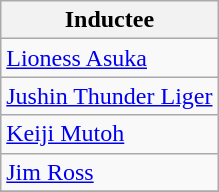<table class="wikitable">
<tr>
<th>Inductee</th>
</tr>
<tr>
<td><a href='#'>Lioness Asuka</a></td>
</tr>
<tr>
<td><a href='#'>Jushin Thunder Liger</a></td>
</tr>
<tr>
<td><a href='#'>Keiji Mutoh</a></td>
</tr>
<tr>
<td><a href='#'>Jim Ross</a></td>
</tr>
<tr>
</tr>
</table>
